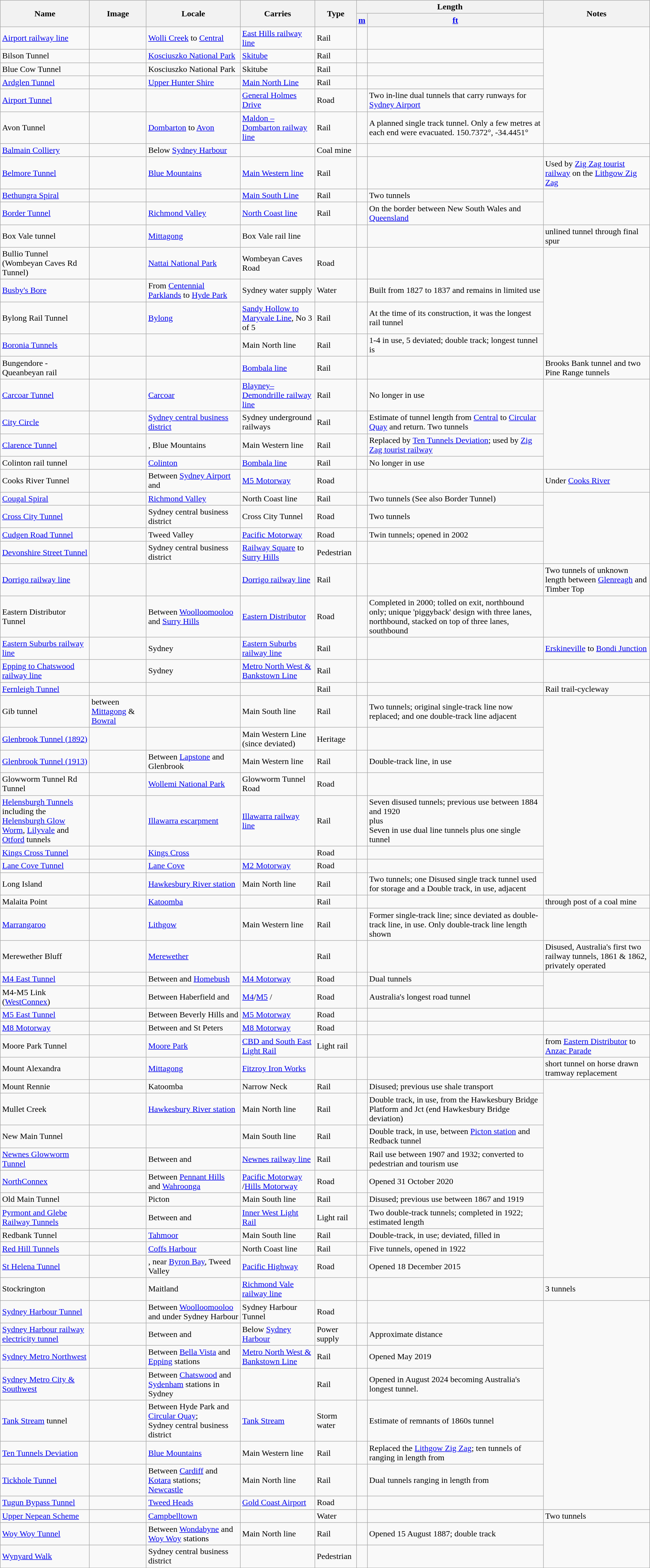<table class="wikitable sortable">
<tr>
<th rowspan=2>Name</th>
<th rowspan=2>Image</th>
<th rowspan=2>Locale</th>
<th rowspan=2>Carries</th>
<th rowspan=2>Type</th>
<th colspan=2>Length</th>
<th rowspan=2>Notes</th>
</tr>
<tr>
<th><a href='#'>m</a></th>
<th><a href='#'>ft</a></th>
</tr>
<tr>
<td><a href='#'>Airport railway line</a></td>
<td></td>
<td><a href='#'>Wolli Creek</a> to <a href='#'>Central</a></td>
<td><a href='#'>East Hills railway line</a></td>
<td>Rail</td>
<td></td>
<td></td>
</tr>
<tr>
<td>Bilson Tunnel</td>
<td></td>
<td><a href='#'>Kosciuszko National Park</a></td>
<td><a href='#'>Skitube</a></td>
<td>Rail</td>
<td></td>
<td></td>
</tr>
<tr>
<td>Blue Cow Tunnel</td>
<td></td>
<td>Kosciuszko National Park</td>
<td>Skitube</td>
<td>Rail</td>
<td></td>
<td></td>
</tr>
<tr>
<td><a href='#'>Ardglen Tunnel</a></td>
<td></td>
<td><a href='#'>Upper Hunter Shire</a></td>
<td><a href='#'>Main North Line</a></td>
<td>Rail</td>
<td></td>
<td></td>
</tr>
<tr>
<td><a href='#'>Airport Tunnel</a></td>
<td></td>
<td></td>
<td><a href='#'>General Holmes Drive</a></td>
<td>Road</td>
<td></td>
<td>Two in-line dual tunnels that carry runways for <a href='#'>Sydney Airport</a></td>
</tr>
<tr>
<td>Avon Tunnel</td>
<td></td>
<td><a href='#'>Dombarton</a> to <a href='#'>Avon</a></td>
<td><a href='#'>Maldon – Dombarton railway line</a></td>
<td>Rail</td>
<td></td>
<td>A planned single track tunnel.  Only a few metres at each end were evacuated.  150.7372°, -34.4451°  </td>
</tr>
<tr>
<td><a href='#'>Balmain Colliery</a></td>
<td></td>
<td>Below <a href='#'>Sydney Harbour</a></td>
<td></td>
<td>Coal mine</td>
<td></td>
<td></td>
<td></td>
</tr>
<tr>
<td><a href='#'>Belmore Tunnel</a></td>
<td></td>
<td><a href='#'>Blue Mountains</a></td>
<td><a href='#'>Main Western line</a></td>
<td>Rail</td>
<td></td>
<td></td>
<td>Used by <a href='#'>Zig Zag tourist railway</a> on the <a href='#'>Lithgow Zig Zag</a></td>
</tr>
<tr>
<td><a href='#'>Bethungra Spiral</a></td>
<td></td>
<td></td>
<td><a href='#'>Main South Line</a></td>
<td>Rail</td>
<td></td>
<td>Two tunnels</td>
</tr>
<tr>
<td><a href='#'>Border Tunnel</a></td>
<td></td>
<td><a href='#'>Richmond Valley</a></td>
<td><a href='#'>North Coast line</a></td>
<td>Rail</td>
<td></td>
<td>On the border between New South Wales and <a href='#'>Queensland</a></td>
</tr>
<tr>
<td>Box Vale tunnel</td>
<td></td>
<td><a href='#'>Mittagong</a></td>
<td>Box Vale rail line</td>
<td></td>
<td></td>
<td></td>
<td>unlined tunnel through final spur</td>
</tr>
<tr>
<td>Bullio Tunnel (Wombeyan Caves Rd Tunnel)</td>
<td></td>
<td><a href='#'>Nattai National Park</a></td>
<td>Wombeyan Caves Road</td>
<td>Road</td>
<td></td>
<td></td>
</tr>
<tr>
<td><a href='#'>Busby's Bore</a></td>
<td></td>
<td>From <a href='#'>Centennial Parklands</a> to <a href='#'>Hyde Park</a></td>
<td>Sydney water supply</td>
<td>Water</td>
<td></td>
<td>Built from 1827 to 1837 and remains in limited use</td>
</tr>
<tr>
<td>Bylong Rail Tunnel</td>
<td></td>
<td><a href='#'>Bylong</a></td>
<td><a href='#'>Sandy Hollow to Maryvale Line</a>, No 3 of 5</td>
<td>Rail</td>
<td></td>
<td>At the time of its construction, it was the longest rail tunnel</td>
</tr>
<tr>
<td><a href='#'>Boronia Tunnels</a></td>
<td></td>
<td></td>
<td>Main North line</td>
<td>Rail</td>
<td></td>
<td>1-4 in use, 5 deviated; double track; longest tunnel is </td>
</tr>
<tr>
<td>Bungendore - Queanbeyan rail</td>
<td></td>
<td></td>
<td><a href='#'>Bombala line</a></td>
<td>Rail</td>
<td></td>
<td></td>
<td>Brooks Bank tunnel and two Pine Range tunnels</td>
</tr>
<tr>
<td><a href='#'>Carcoar Tunnel</a></td>
<td></td>
<td><a href='#'>Carcoar</a></td>
<td><a href='#'>Blayney–Demondrille railway line</a></td>
<td>Rail</td>
<td></td>
<td>No longer in use</td>
</tr>
<tr>
<td><a href='#'>City Circle</a></td>
<td></td>
<td><a href='#'>Sydney central business district</a></td>
<td>Sydney underground railways</td>
<td>Rail</td>
<td></td>
<td>Estimate of tunnel length from <a href='#'>Central</a> to <a href='#'>Circular Quay</a> and return. Two tunnels</td>
</tr>
<tr>
<td><a href='#'>Clarence Tunnel</a></td>
<td></td>
<td>, Blue Mountains</td>
<td>Main Western line</td>
<td>Rail</td>
<td></td>
<td>Replaced by <a href='#'>Ten Tunnels Deviation</a>; used by <a href='#'>Zig Zag tourist railway</a></td>
</tr>
<tr>
<td>Colinton rail tunnel</td>
<td></td>
<td><a href='#'>Colinton</a></td>
<td><a href='#'>Bombala line</a></td>
<td>Rail</td>
<td></td>
<td>No longer in use</td>
</tr>
<tr>
<td>Cooks River Tunnel</td>
<td></td>
<td>Between <a href='#'>Sydney Airport</a> and </td>
<td><a href='#'>M5 Motorway</a> </td>
<td>Road</td>
<td></td>
<td></td>
<td>Under <a href='#'>Cooks River</a></td>
</tr>
<tr>
<td><a href='#'>Cougal Spiral</a></td>
<td></td>
<td><a href='#'>Richmond Valley</a></td>
<td>North Coast line</td>
<td>Rail</td>
<td></td>
<td>Two tunnels (See also Border Tunnel)</td>
</tr>
<tr>
<td><a href='#'>Cross City Tunnel</a></td>
<td></td>
<td>Sydney central business district</td>
<td>Cross City Tunnel</td>
<td>Road</td>
<td></td>
<td>Two tunnels</td>
</tr>
<tr>
<td><a href='#'>Cudgen Road Tunnel</a></td>
<td></td>
<td>Tweed Valley</td>
<td><a href='#'>Pacific Motorway</a> </td>
<td>Road</td>
<td></td>
<td>Twin tunnels; opened in 2002</td>
</tr>
<tr>
<td><a href='#'>Devonshire Street Tunnel</a></td>
<td></td>
<td>Sydney central business district</td>
<td><a href='#'>Railway Square</a> to <a href='#'>Surry Hills</a></td>
<td>Pedestrian</td>
<td></td>
<td></td>
</tr>
<tr>
<td><a href='#'>Dorrigo railway line</a></td>
<td></td>
<td></td>
<td><a href='#'>Dorrigo railway line</a></td>
<td>Rail</td>
<td></td>
<td></td>
<td>Two tunnels of unknown length between <a href='#'>Glenreagh</a> and Timber Top</td>
</tr>
<tr>
<td>Eastern Distributor Tunnel</td>
<td></td>
<td>Between <a href='#'>Woolloomooloo</a> and <a href='#'>Surry Hills</a></td>
<td><a href='#'>Eastern Distributor</a> </td>
<td>Road</td>
<td></td>
<td>Completed in 2000; tolled on exit, northbound only; unique 'piggyback' design with three lanes, northbound, stacked on top of three lanes, southbound</td>
</tr>
<tr>
<td><a href='#'>Eastern Suburbs railway line</a></td>
<td></td>
<td>Sydney</td>
<td><a href='#'>Eastern Suburbs railway line</a></td>
<td>Rail</td>
<td></td>
<td></td>
<td><a href='#'>Erskineville</a> to <a href='#'>Bondi Junction</a></td>
</tr>
<tr>
<td><a href='#'>Epping to Chatswood railway line</a></td>
<td></td>
<td>Sydney</td>
<td><a href='#'>Metro North West & Bankstown Line</a></td>
<td>Rail</td>
<td></td>
<td></td>
</tr>
<tr>
<td><a href='#'>Fernleigh Tunnel</a></td>
<td></td>
<td></td>
<td></td>
<td>Rail</td>
<td></td>
<td></td>
<td>Rail trail-cycleway</td>
</tr>
<tr>
<td>Gib tunnel</td>
<td>between <a href='#'>Mittagong</a> & <a href='#'>Bowral</a></td>
<td></td>
<td>Main South line</td>
<td>Rail</td>
<td></td>
<td>Two tunnels; original single-track line now replaced; and one double-track line adjacent</td>
</tr>
<tr>
<td><a href='#'>Glenbrook Tunnel (1892)</a></td>
<td></td>
<td></td>
<td>Main Western Line (since deviated)</td>
<td>Heritage</td>
<td></td>
<td></td>
</tr>
<tr>
<td><a href='#'>Glenbrook Tunnel (1913)</a></td>
<td></td>
<td>Between <a href='#'>Lapstone</a> and Glenbrook</td>
<td>Main Western line</td>
<td>Rail</td>
<td></td>
<td>Double-track line, in use</td>
</tr>
<tr>
<td>Glowworm Tunnel Rd Tunnel</td>
<td></td>
<td><a href='#'>Wollemi National Park</a></td>
<td>Glowworm Tunnel Road</td>
<td>Road</td>
<td></td>
<td></td>
</tr>
<tr>
<td><a href='#'>Helensburgh Tunnels</a> including the<br><a href='#'>Helensburgh Glow Worm</a>, <a href='#'>Lilyvale</a> and <a href='#'>Otford</a> tunnels</td>
<td></td>
<td><a href='#'>Illawarra escarpment</a></td>
<td><a href='#'>Illawarra railway line</a></td>
<td>Rail</td>
<td></td>
<td>Seven disused tunnels; previous use between 1884 and 1920<br>plus<br>Seven in use dual line tunnels plus one single tunnel</td>
</tr>
<tr>
<td><a href='#'>Kings Cross Tunnel</a></td>
<td></td>
<td><a href='#'>Kings Cross</a></td>
<td></td>
<td>Road</td>
<td></td>
<td></td>
</tr>
<tr>
<td><a href='#'>Lane Cove Tunnel</a></td>
<td></td>
<td><a href='#'>Lane Cove</a></td>
<td><a href='#'>M2 Motorway</a> </td>
<td>Road</td>
<td></td>
<td></td>
</tr>
<tr>
<td>Long Island</td>
<td></td>
<td><a href='#'>Hawkesbury River station</a></td>
<td>Main North line</td>
<td>Rail</td>
<td></td>
<td>Two tunnels; one Disused single track tunnel used for storage and a Double track, in use, adjacent</td>
</tr>
<tr>
<td>Malaita Point</td>
<td></td>
<td><a href='#'>Katoomba</a></td>
<td></td>
<td>Rail</td>
<td></td>
<td></td>
<td>through post of a coal mine</td>
</tr>
<tr>
<td><a href='#'>Marrangaroo</a></td>
<td></td>
<td><a href='#'>Lithgow</a></td>
<td>Main Western line</td>
<td>Rail</td>
<td></td>
<td>Former single-track line; since deviated as double-track line, in use. Only double-track line length shown</td>
</tr>
<tr>
<td>Merewether Bluff</td>
<td></td>
<td><a href='#'>Merewether</a></td>
<td></td>
<td>Rail</td>
<td></td>
<td></td>
<td>Disused, Australia's first two railway tunnels, 1861 & 1862, privately operated</td>
</tr>
<tr>
<td><a href='#'>M4 East Tunnel</a></td>
<td></td>
<td>Between  and <a href='#'>Homebush</a></td>
<td><a href='#'>M4 Motorway</a> </td>
<td>Road</td>
<td></td>
<td>Dual tunnels</td>
</tr>
<tr>
<td>M4-M5 Link (<a href='#'>WestConnex</a>)</td>
<td></td>
<td>Between Haberfield and </td>
<td><a href='#'>M4</a>/<a href='#'>M5</a>  /</td>
<td>Road</td>
<td></td>
<td>Australia's longest road tunnel</td>
</tr>
<tr>
<td><a href='#'>M5 East Tunnel</a></td>
<td></td>
<td>Between Beverly Hills and </td>
<td><a href='#'>M5 Motorway</a> </td>
<td>Road</td>
<td></td>
<td></td>
<td></td>
</tr>
<tr>
<td><a href='#'>M8 Motorway</a></td>
<td></td>
<td>Between  and St Peters</td>
<td><a href='#'>M8 Motorway</a> </td>
<td>Road</td>
<td></td>
<td></td>
</tr>
<tr>
<td>Moore Park Tunnel</td>
<td></td>
<td><a href='#'>Moore Park</a></td>
<td><a href='#'>CBD and South East Light Rail</a></td>
<td>Light rail</td>
<td></td>
<td></td>
<td>from <a href='#'>Eastern Distributor</a> to <a href='#'>Anzac Parade</a></td>
</tr>
<tr>
<td>Mount Alexandra</td>
<td></td>
<td><a href='#'>Mittagong</a></td>
<td><a href='#'>Fitzroy Iron Works</a></td>
<td></td>
<td></td>
<td></td>
<td>short tunnel on horse drawn tramway replacement</td>
</tr>
<tr>
<td>Mount Rennie</td>
<td></td>
<td>Katoomba</td>
<td>Narrow Neck</td>
<td>Rail</td>
<td></td>
<td>Disused; previous use shale transport</td>
</tr>
<tr>
<td>Mullet Creek</td>
<td></td>
<td><a href='#'>Hawkesbury River station</a></td>
<td>Main North line</td>
<td>Rail</td>
<td></td>
<td>Double track, in use, from the Hawkesbury Bridge Platform and Jct (end Hawkesbury Bridge deviation)</td>
</tr>
<tr>
<td>New Main Tunnel</td>
<td></td>
<td></td>
<td>Main South line</td>
<td>Rail</td>
<td></td>
<td>Double track, in use, between <a href='#'>Picton station</a> and Redback tunnel</td>
</tr>
<tr>
<td><a href='#'>Newnes Glowworm Tunnel</a></td>
<td></td>
<td>Between  and </td>
<td><a href='#'>Newnes railway line</a></td>
<td>Rail</td>
<td></td>
<td>Rail use between 1907 and 1932; converted to pedestrian and tourism use</td>
</tr>
<tr>
<td><a href='#'>NorthConnex</a></td>
<td></td>
<td>Between <a href='#'>Pennant Hills</a> and <a href='#'>Wahroonga</a></td>
<td><a href='#'>Pacific Motorway</a> /<a href='#'>Hills Motorway</a></td>
<td>Road</td>
<td></td>
<td>Opened 31 October 2020</td>
</tr>
<tr>
<td>Old Main Tunnel</td>
<td></td>
<td>Picton</td>
<td>Main South line</td>
<td>Rail</td>
<td></td>
<td>Disused; previous use between 1867 and 1919</td>
</tr>
<tr>
<td><a href='#'>Pyrmont and Glebe Railway Tunnels</a></td>
<td></td>
<td>Between  and </td>
<td><a href='#'>Inner West Light Rail</a></td>
<td>Light rail</td>
<td></td>
<td>Two double-track tunnels; completed in 1922; estimated length</td>
</tr>
<tr>
<td>Redbank Tunnel</td>
<td></td>
<td><a href='#'>Tahmoor</a></td>
<td>Main South line</td>
<td>Rail</td>
<td></td>
<td>Double-track, in use; deviated, filled in</td>
</tr>
<tr>
<td><a href='#'>Red Hill Tunnels</a></td>
<td></td>
<td><a href='#'>Coffs Harbour</a></td>
<td>North Coast line</td>
<td>Rail</td>
<td></td>
<td>Five tunnels, opened in 1922</td>
</tr>
<tr>
<td><a href='#'>St Helena Tunnel</a></td>
<td></td>
<td>, near <a href='#'>Byron Bay</a>, Tweed Valley</td>
<td><a href='#'>Pacific Highway</a></td>
<td>Road</td>
<td></td>
<td>Opened 18 December 2015</td>
</tr>
<tr>
<td>Stockrington</td>
<td></td>
<td>Maitland</td>
<td><a href='#'>Richmond Vale railway line</a></td>
<td></td>
<td></td>
<td></td>
<td>3 tunnels</td>
</tr>
<tr>
<td><a href='#'>Sydney Harbour Tunnel</a></td>
<td></td>
<td>Between <a href='#'>Woolloomooloo</a> and  under Sydney Harbour</td>
<td>Sydney Harbour Tunnel </td>
<td>Road</td>
<td></td>
<td></td>
</tr>
<tr>
<td><a href='#'>Sydney Harbour railway electricity tunnel</a></td>
<td></td>
<td>Between  and </td>
<td>Below <a href='#'>Sydney Harbour</a></td>
<td>Power supply</td>
<td></td>
<td>Approximate distance</td>
</tr>
<tr>
<td><a href='#'>Sydney Metro Northwest</a></td>
<td></td>
<td>Between <a href='#'>Bella Vista</a> and <a href='#'>Epping</a> stations</td>
<td><a href='#'>Metro North West & Bankstown Line</a></td>
<td>Rail</td>
<td></td>
<td>Opened May 2019</td>
</tr>
<tr>
<td><a href='#'>Sydney Metro City & Southwest</a></td>
<td></td>
<td>Between <a href='#'>Chatswood</a> and <a href='#'>Sydenham</a> stations in Sydney</td>
<td></td>
<td>Rail</td>
<td></td>
<td>Opened in August 2024 becoming Australia's longest tunnel.</td>
</tr>
<tr>
<td><a href='#'>Tank Stream</a> tunnel</td>
<td></td>
<td>Between Hyde Park and <a href='#'>Circular Quay</a>;<br>Sydney central business district</td>
<td><a href='#'>Tank Stream</a></td>
<td>Storm water</td>
<td></td>
<td>Estimate of remnants of 1860s tunnel</td>
</tr>
<tr>
<td><a href='#'>Ten Tunnels Deviation</a></td>
<td></td>
<td><a href='#'>Blue Mountains</a></td>
<td>Main Western line</td>
<td>Rail</td>
<td></td>
<td>Replaced the <a href='#'>Lithgow Zig Zag</a>; ten tunnels of ranging in length from </td>
</tr>
<tr>
<td><a href='#'>Tickhole Tunnel</a></td>
<td></td>
<td>Between <a href='#'>Cardiff</a> and <a href='#'>Kotara</a> stations;<br><a href='#'>Newcastle</a></td>
<td>Main North line</td>
<td>Rail</td>
<td></td>
<td>Dual tunnels ranging in length from </td>
</tr>
<tr>
<td><a href='#'>Tugun Bypass Tunnel</a></td>
<td></td>
<td><a href='#'>Tweed Heads</a></td>
<td><a href='#'>Gold Coast Airport</a></td>
<td>Road</td>
<td></td>
<td></td>
</tr>
<tr>
<td><a href='#'>Upper Nepean Scheme</a></td>
<td></td>
<td><a href='#'>Campbelltown</a></td>
<td></td>
<td>Water</td>
<td></td>
<td></td>
<td>Two tunnels</td>
</tr>
<tr>
<td><a href='#'>Woy Woy Tunnel</a></td>
<td></td>
<td>Between <a href='#'>Wondabyne</a> and <a href='#'>Woy Woy</a> stations</td>
<td>Main North line</td>
<td>Rail</td>
<td></td>
<td>Opened 15 August 1887; double track </td>
</tr>
<tr>
<td><a href='#'>Wynyard Walk</a></td>
<td></td>
<td>Sydney central business district</td>
<td></td>
<td>Pedestrian</td>
<td></td>
<td></td>
</tr>
</table>
